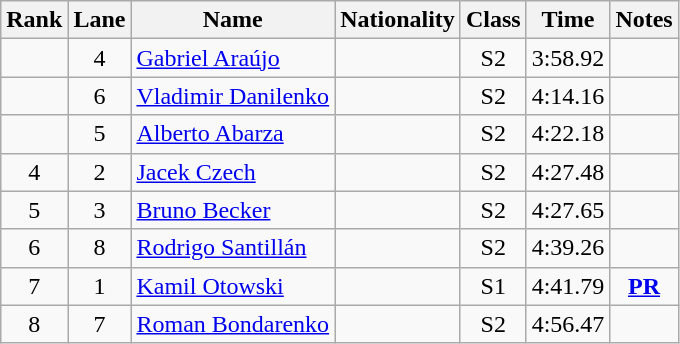<table class="wikitable sortable" style="text-align:center">
<tr>
<th>Rank</th>
<th>Lane</th>
<th>Name</th>
<th>Nationality</th>
<th>Class</th>
<th>Time</th>
<th>Notes</th>
</tr>
<tr>
<td></td>
<td>4</td>
<td align=left><a href='#'>Gabriel Araújo</a></td>
<td align=left></td>
<td>S2</td>
<td>3:58.92</td>
<td></td>
</tr>
<tr>
<td></td>
<td>6</td>
<td align=left><a href='#'>Vladimir Danilenko</a></td>
<td align=left></td>
<td>S2</td>
<td>4:14.16</td>
<td></td>
</tr>
<tr>
<td></td>
<td>5</td>
<td align=left><a href='#'>Alberto Abarza</a></td>
<td align=left></td>
<td>S2</td>
<td>4:22.18</td>
<td></td>
</tr>
<tr>
<td>4</td>
<td>2</td>
<td align=left><a href='#'>Jacek Czech</a></td>
<td align=left></td>
<td>S2</td>
<td>4:27.48</td>
<td></td>
</tr>
<tr>
<td>5</td>
<td>3</td>
<td align=left><a href='#'>Bruno Becker</a></td>
<td align=left></td>
<td>S2</td>
<td>4:27.65</td>
<td></td>
</tr>
<tr>
<td>6</td>
<td>8</td>
<td align=left><a href='#'>Rodrigo Santillán</a></td>
<td align=left></td>
<td>S2</td>
<td>4:39.26</td>
<td></td>
</tr>
<tr>
<td>7</td>
<td>1</td>
<td align=left><a href='#'>Kamil Otowski</a></td>
<td align=left></td>
<td>S1</td>
<td>4:41.79</td>
<td><strong><a href='#'>PR</a></strong></td>
</tr>
<tr>
<td>8</td>
<td>7</td>
<td align=left><a href='#'>Roman Bondarenko</a></td>
<td align=left></td>
<td>S2</td>
<td>4:56.47</td>
<td></td>
</tr>
</table>
